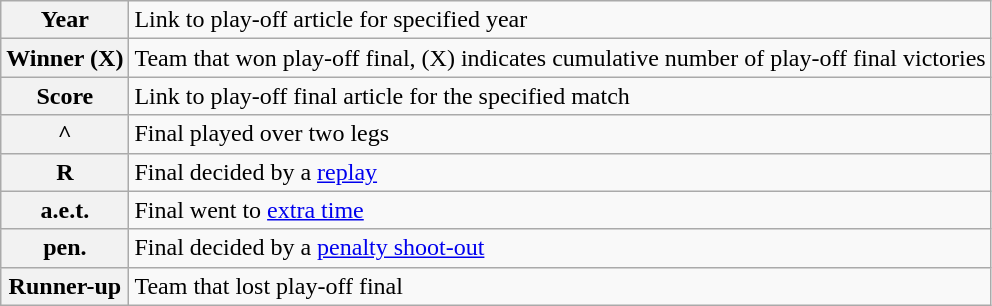<table class="wikitable">
<tr>
<th scope=row align=center>Year</th>
<td>Link to play-off article for specified year</td>
</tr>
<tr>
<th scope=row align=center>Winner (X)</th>
<td>Team that won play-off final, (X) indicates cumulative number of play-off final victories</td>
</tr>
<tr>
<th scope=row align=center>Score</th>
<td>Link to play-off final article for the specified match</td>
</tr>
<tr>
<th scope=row align=center>^</th>
<td>Final played over two legs</td>
</tr>
<tr>
<th scope=row align=center>R</th>
<td>Final decided by a <a href='#'>replay</a></td>
</tr>
<tr>
<th scope=row align=center>a.e.t.</th>
<td>Final went to <a href='#'>extra time</a></td>
</tr>
<tr>
<th scope=row align=center>pen.</th>
<td>Final decided by a <a href='#'>penalty shoot-out</a></td>
</tr>
<tr>
<th scope=row align=center>Runner-up</th>
<td>Team that lost play-off final</td>
</tr>
</table>
